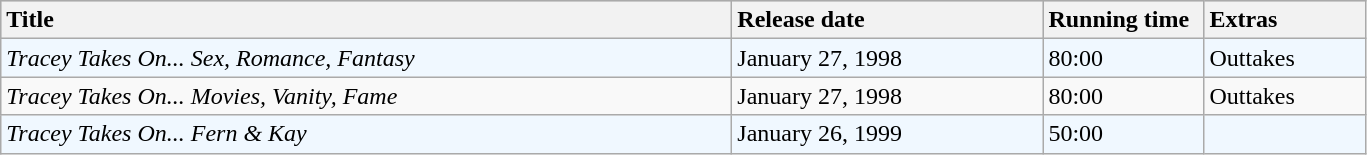<table class="wikitable"|width=100%>
<tr style="background:#cdcccc;">
<th style="vertical-align:top; text-align:left; width:480px;">Title</th>
<th style="vertical-align:top; text-align:left; width:200px;">Release date</th>
<th style="vertical-align:top; text-align:left; width:100px;">Running time</th>
<th style="vertical-align:top; text-align:left; width:100px;">Extras</th>
</tr>
<tr style="background:#f0f8ff;">
<td><em>Tracey Takes On... Sex, Romance, Fantasy</em></td>
<td>January 27, 1998</td>
<td>80:00</td>
<td>Outtakes</td>
</tr>
<tr>
<td><em>Tracey Takes On... Movies, Vanity, Fame</em></td>
<td>January 27, 1998</td>
<td>80:00</td>
<td>Outtakes</td>
</tr>
<tr style="background:#f0f8ff;">
<td><em>Tracey Takes On... Fern & Kay</em></td>
<td>January 26, 1999</td>
<td>50:00</td>
<td></td>
</tr>
</table>
